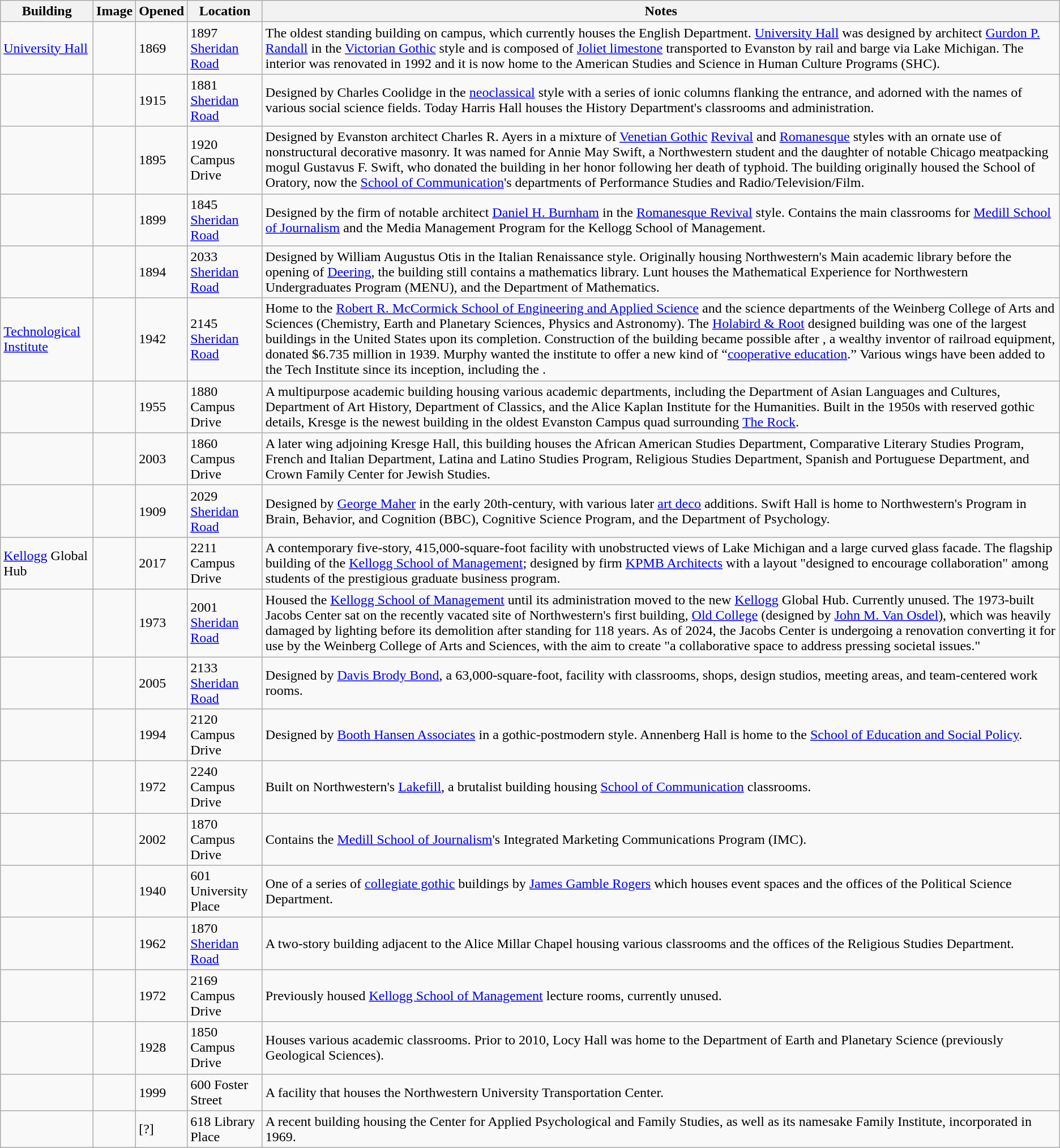<table class="wikitable">
<tr>
<th>Building</th>
<th>Image</th>
<th>Opened</th>
<th>Location</th>
<th>Notes</th>
</tr>
<tr>
<td><a href='#'>University Hall</a></td>
<td></td>
<td>1869</td>
<td>1897 <a href='#'>Sheridan Road</a></td>
<td>The oldest standing building on campus, which currently houses the English Department. <a href='#'>University Hall</a> was designed by architect <a href='#'>Gurdon P. Randall</a> in the <a href='#'>Victorian Gothic</a> style and is composed of <a href='#'>Joliet limestone</a> transported to Evanston by rail and barge via Lake Michigan. The interior was renovated in 1992 and it is now home to the American Studies and Science in Human Culture Programs (SHC).</td>
</tr>
<tr>
<td></td>
<td></td>
<td>1915</td>
<td>1881 <a href='#'>Sheridan Road</a></td>
<td>Designed by Charles Coolidge in the <a href='#'>neoclassical</a> style with a series of ionic columns flanking the entrance, and adorned with the names of various social science fields. Today Harris Hall houses the History Department's classrooms and administration.</td>
</tr>
<tr>
<td></td>
<td></td>
<td>1895</td>
<td>1920 Campus Drive</td>
<td>Designed by Evanston architect Charles R. Ayers in a mixture of <a href='#'>Venetian Gothic</a> <a href='#'>Revival</a> and <a href='#'>Romanesque</a> styles with an ornate use of nonstructural decorative masonry. It was named for Annie May Swift, a Northwestern student and the daughter of notable Chicago meatpacking mogul Gustavus F. Swift, who donated the building in her honor following her death of typhoid. The building originally housed the School of Oratory, now the <a href='#'>School of Communication</a>'s departments of Performance Studies and Radio/Television/Film.</td>
</tr>
<tr>
<td></td>
<td></td>
<td>1899</td>
<td>1845 <a href='#'>Sheridan Road</a></td>
<td>Designed by the firm of notable architect <a href='#'>Daniel H. Burnham</a> in the <a href='#'>Romanesque Revival</a> style. Contains the main classrooms for <a href='#'>Medill School of Journalism</a> and the Media Management Program for the Kellogg School of Management.</td>
</tr>
<tr>
<td></td>
<td></td>
<td>1894</td>
<td>2033 <a href='#'>Sheridan Road</a></td>
<td>Designed by William Augustus Otis in the Italian Renaissance style. Originally housing Northwestern's Main academic library before the opening of <a href='#'>Deering</a>, the building still contains a mathematics library. Lunt houses the Mathematical Experience for Northwestern Undergraduates Program (MENU), and the Department of Mathematics.</td>
</tr>
<tr>
<td><a href='#'>Technological Institute</a></td>
<td></td>
<td>1942</td>
<td>2145 <a href='#'>Sheridan Road</a></td>
<td>Home to the <a href='#'>Robert R. McCormick School of Engineering and Applied Science</a> and the science departments of the Weinberg College of Arts and Sciences (Chemistry, Earth and Planetary Sciences, Physics and Astronomy). The <a href='#'>Holabird & Root</a> designed building was one of the largest buildings in the United States upon its completion. Construction of the building became possible after , a wealthy inventor of railroad equipment, donated $6.735 million in 1939. Murphy wanted the institute to offer a new kind of “<a href='#'>cooperative education</a>.” Various wings have been added to the Tech Institute since its inception, including the .</td>
</tr>
<tr>
<td></td>
<td></td>
<td>1955</td>
<td>1880 Campus Drive</td>
<td>A multipurpose academic building housing various academic departments, including the Department of Asian Languages and Cultures, Department of Art History, Department of Classics, and the Alice Kaplan Institute for the Humanities. Built in the 1950s with reserved gothic details, Kresge is the newest building in the oldest Evanston Campus quad surrounding <a href='#'>The Rock</a>.</td>
</tr>
<tr>
<td></td>
<td></td>
<td>2003</td>
<td>1860 Campus Drive</td>
<td>A later wing adjoining Kresge Hall, this building houses the African American Studies Department, Comparative Literary Studies Program, French and Italian Department, Latina and Latino Studies Program, Religious Studies Department, Spanish and Portuguese Department, and Crown Family Center for Jewish Studies.</td>
</tr>
<tr>
<td></td>
<td></td>
<td>1909</td>
<td>2029 <a href='#'>Sheridan Road</a></td>
<td>Designed by <a href='#'>George Maher</a> in the early 20th-century, with various later <a href='#'>art deco</a> additions. Swift Hall is home to Northwestern's Program in Brain, Behavior, and Cognition (BBC), Cognitive Science Program, and the Department of Psychology.</td>
</tr>
<tr>
<td><a href='#'>Kellogg</a> Global Hub</td>
<td></td>
<td>2017</td>
<td>2211 Campus Drive</td>
<td>A contemporary five-story, 415,000-square-foot facility with unobstructed views of Lake Michigan and a large curved glass facade. The flagship building of the <a href='#'>Kellogg School of Management</a>; designed by firm <a href='#'>KPMB Architects</a> with a layout "designed to encourage collaboration" among students of the prestigious graduate business program.</td>
</tr>
<tr>
<td></td>
<td></td>
<td>1973</td>
<td>2001 <a href='#'>Sheridan Road</a></td>
<td>Housed the <a href='#'>Kellogg School of Management</a> until its administration moved to the new <a href='#'>Kellogg</a> Global Hub. Currently unused. The 1973-built Jacobs Center sat on the recently vacated site of Northwestern's first building, <a href='#'>Old College</a> (designed by <a href='#'>John M. Van Osdel</a>), which was heavily damaged by lighting before its demolition after standing for 118 years. As of 2024, the Jacobs Center is undergoing a renovation converting it for use by the Weinberg College of Arts and Sciences, with the aim to create "a collaborative space to address pressing societal issues."</td>
</tr>
<tr>
<td></td>
<td></td>
<td>2005</td>
<td>2133 <a href='#'>Sheridan Road</a></td>
<td>Designed by <a href='#'>Davis Brody Bond</a>, a 63,000-square-foot, facility with classrooms, shops, design studios, meeting areas, and team-centered work rooms.</td>
</tr>
<tr>
<td></td>
<td></td>
<td>1994</td>
<td>2120 Campus Drive</td>
<td>Designed by <a href='#'>Booth Hansen Associates</a> in a gothic-postmodern style. Annenberg Hall is home to the <a href='#'>School of Education and Social Policy</a>.</td>
</tr>
<tr>
<td></td>
<td></td>
<td>1972</td>
<td>2240 Campus Drive</td>
<td>Built on Northwestern's <a href='#'>Lakefill</a>, a brutalist building housing <a href='#'>School of Communication</a> classrooms.</td>
</tr>
<tr>
<td></td>
<td></td>
<td>2002</td>
<td>1870 Campus Drive</td>
<td>Contains the <a href='#'>Medill School of Journalism</a>'s Integrated Marketing Communications Program (IMC).</td>
</tr>
<tr>
<td></td>
<td></td>
<td>1940</td>
<td>601 University Place</td>
<td>One of a series of <a href='#'>collegiate gothic</a> buildings by <a href='#'>James Gamble Rogers</a> which houses event spaces and the offices of the Political Science Department.</td>
</tr>
<tr>
<td></td>
<td></td>
<td>1962</td>
<td>1870 <a href='#'>Sheridan Road</a></td>
<td>A two-story building adjacent to the Alice Millar Chapel housing various classrooms and the offices of the Religious Studies Department.</td>
</tr>
<tr>
<td></td>
<td></td>
<td>1972</td>
<td>2169 Campus Drive</td>
<td>Previously housed <a href='#'>Kellogg School of Management</a> lecture rooms, currently unused.</td>
</tr>
<tr>
<td></td>
<td></td>
<td>1928</td>
<td>1850 Campus Drive</td>
<td>Houses various academic classrooms. Prior to 2010, Locy Hall was home to the Department of Earth and Planetary Science (previously Geological Sciences).</td>
</tr>
<tr>
<td></td>
<td></td>
<td>1999</td>
<td>600 Foster Street</td>
<td>A facility that houses the Northwestern University Transportation Center.</td>
</tr>
<tr>
<td></td>
<td></td>
<td>[?]</td>
<td>618 Library Place</td>
<td>A recent building housing the Center for Applied Psychological and Family Studies, as well as its namesake Family Institute, incorporated in 1969.</td>
</tr>
</table>
